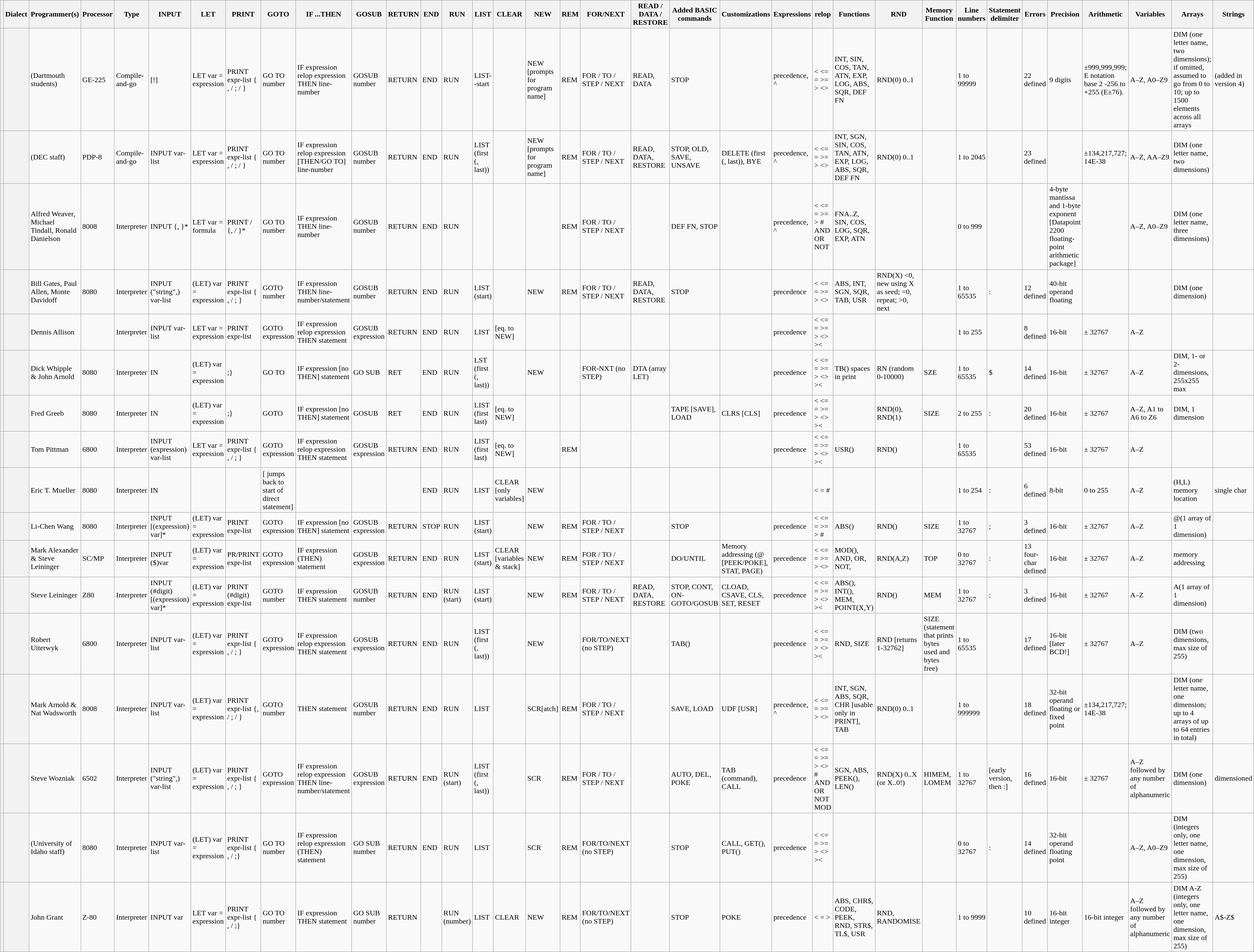<table class="wikitable sortable sort-under col4center">
<tr>
<th></th>
<th>Dialect</th>
<th>Programmer(s)</th>
<th>Processor</th>
<th>Type</th>
<th>INPUT</th>
<th>LET</th>
<th>PRINT</th>
<th>GOTO</th>
<th>IF ...THEN</th>
<th>GOSUB</th>
<th>RETURN</th>
<th>END</th>
<th>RUN</th>
<th>LIST</th>
<th>CLEAR</th>
<th>NEW</th>
<th>REM</th>
<th>FOR/NEXT</th>
<th>READ / DATA / RESTORE</th>
<th>Added BASIC commands</th>
<th>Customizations</th>
<th>Expressions</th>
<th>relop</th>
<th>Functions</th>
<th>RND</th>
<th>Memory Function</th>
<th>Line numbers</th>
<th>Statement delimiter</th>
<th>Errors</th>
<th>Precision</th>
<th>Arithmetic</th>
<th>Variables</th>
<th>Arrays</th>
<th>Strings</th>
</tr>
<tr>
<th></th>
<th></th>
<td>(Dartmouth students)</td>
<td>GE-225</td>
<td>Compile-and-go</td>
<td> [!]</td>
<td>LET var = expression</td>
<td>PRINT expr-list { , / ; / }</td>
<td>GO TO number</td>
<td>IF expression relop expression THEN line-number</td>
<td>GOSUB number</td>
<td>RETURN</td>
<td>END</td>
<td>RUN</td>
<td>LIST--start</td>
<td></td>
<td>NEW [prompts for program name]</td>
<td>REM</td>
<td>FOR / TO / STEP / NEXT</td>
<td>READ, DATA</td>
<td>STOP</td>
<td></td>
<td>precedence, ^</td>
<td>< <= = >= > <></td>
<td>INT, SIN, COS, TAN, ATN, EXP, LOG, ABS, SQR, DEF FN</td>
<td>RND(0) 0..1</td>
<td></td>
<td>1 to 99999</td>
<td></td>
<td>22 defined</td>
<td>9 digits</td>
<td>±999,999,999; E notation base 2 -256 to +255 (E±76).</td>
<td>A–Z, A0–Z9</td>
<td>DIM (one letter name, two dimensions); if omitted, assumed to go from 0 to 10; up to 1500 elements across all arrays</td>
<td> (added in version 4)</td>
</tr>
<tr>
<th></th>
<th></th>
<td>(DEC staff)</td>
<td>PDP-8</td>
<td>Compile-and-go</td>
<td>INPUT var-list</td>
<td>LET var = expression</td>
<td>PRINT expr-list { , / ; / }</td>
<td>GO TO number</td>
<td>IF expression relop expression [THEN/GO TO] line-number</td>
<td>GOSUB number</td>
<td>RETURN</td>
<td>END</td>
<td>RUN</td>
<td>LIST (first (, last))</td>
<td></td>
<td>NEW [prompts for program name]</td>
<td>REM</td>
<td>FOR / TO / STEP / NEXT</td>
<td>READ, DATA, RESTORE</td>
<td>STOP, OLD, SAVE, UNSAVE</td>
<td>DELETE (first (, last)), BYE</td>
<td>precedence, ^</td>
<td>< <= = >= > <></td>
<td>INT, SGN, SIN, COS, TAN, ATN, EXP, LOG, ABS, SQR, DEF FN</td>
<td>RND(0) 0..1</td>
<td></td>
<td>1 to 2045</td>
<td></td>
<td>23 defined</td>
<td></td>
<td>±134,217,727;  14E-38<N<1.7E38</td>
<td>A–Z, AA–Z9</td>
<td>DIM (one letter name, two dimensions)</td>
<td></td>
</tr>
<tr>
<th></th>
<th></th>
<td>Alfred Weaver, Michael Tindall, Ronald Danielson</td>
<td>8008</td>
<td>Interpreter</td>
<td>INPUT <variable> {, <variable>}*</td>
<td>LET var = formula</td>
<td>PRINT <string> / <formula> {, <string> / <formula>}*</td>
<td>GO TO number</td>
<td>IF expression THEN line-number</td>
<td>GOSUB number</td>
<td>RETURN</td>
<td>END</td>
<td>RUN</td>
<td></td>
<td></td>
<td></td>
<td>REM</td>
<td>FOR / TO / STEP / NEXT</td>
<td></td>
<td>DEF FN, STOP</td>
<td></td>
<td>precedence, ^</td>
<td>< <= = >= > # AND OR NOT</td>
<td>FNA..Z, SIN, COS, LOG, SQR, EXP, ATN</td>
<td></td>
<td></td>
<td>0 to 999</td>
<td></td>
<td></td>
<td>4-byte mantissa and 1-byte exponent [Datapoint 2200 floating-point arithmetic package]</td>
<td></td>
<td>A–Z, A0–Z9</td>
<td>DIM (one letter name, three dimensions)</td>
<td></td>
</tr>
<tr>
<th></th>
<th></th>
<td>Bill Gates, Paul Allen, Monte Davidoff</td>
<td>8080</td>
<td>Interpreter</td>
<td>INPUT ("string",) var-list</td>
<td>(LET) var = expression</td>
<td>PRINT expr-list { , / ; }</td>
<td>GOTO number</td>
<td>IF expression THEN line-number/statement</td>
<td>GOSUB number</td>
<td>RETURN</td>
<td>END</td>
<td>RUN</td>
<td>LIST (start)</td>
<td></td>
<td>NEW</td>
<td>REM</td>
<td>FOR / TO / STEP / NEXT</td>
<td>READ, DATA, RESTORE</td>
<td>STOP</td>
<td></td>
<td>precedence</td>
<td>< <= = >= > <></td>
<td>ABS, INT, SGN, SQR, TAB, USR</td>
<td>RND(X) <0, new using X as seed; =0, repeat; >0, next</td>
<td></td>
<td>1 to 65535</td>
<td>:</td>
<td>12 defined</td>
<td>40-bit operand floating</td>
<td></td>
<td></td>
<td>DIM (one dimension)</td>
<td></td>
</tr>
<tr>
<th></th>
<th></th>
<td>Dennis Allison</td>
<td></td>
<td>Interpreter</td>
<td>INPUT var-list</td>
<td>LET var = expression</td>
<td>PRINT expr-list</td>
<td>GOTO expression</td>
<td>IF expression relop expression THEN statement</td>
<td>GOSUB expression</td>
<td>RETURN</td>
<td>END</td>
<td>RUN</td>
<td>LIST</td>
<td>[eq. to NEW]</td>
<td></td>
<td></td>
<td></td>
<td></td>
<td></td>
<td></td>
<td>precedence</td>
<td>< <= = >= > <> ><</td>
<td></td>
<td></td>
<td></td>
<td>1 to 255</td>
<td></td>
<td>8 defined</td>
<td>16-bit</td>
<td>± 32767</td>
<td>A–Z</td>
<td></td>
<td></td>
</tr>
<tr>
<th></th>
<th></th>
<td>Dick Whipple & John Arnold</td>
<td>8080</td>
<td>Interpreter</td>
<td>IN</td>
<td>(LET) var = expression</td>
<td PR expr-list {,>;}</td>
<td>GO TO</td>
<td>IF expression [no THEN] statement</td>
<td>GO SUB</td>
<td>RET</td>
<td>END</td>
<td>RUN</td>
<td>LST (first (, last))</td>
<td></td>
<td>NEW</td>
<td></td>
<td>FOR-NXT (no STEP)</td>
<td>DTA (array LET)</td>
<td></td>
<td></td>
<td>precedence</td>
<td>< <= = >= > <> ><</td>
<td>TB() spaces in print</td>
<td>RN (random 0-10000)</td>
<td>SZE</td>
<td>1 to 65535</td>
<td>$</td>
<td>14 defined</td>
<td>16-bit</td>
<td>± 32767</td>
<td>A–Z</td>
<td>DIM, 1- or 2-dimensions, 255x255 max</td>
<td></td>
</tr>
<tr>
<th></th>
<th></th>
<td>Fred Greeb</td>
<td>8080</td>
<td>Interpreter</td>
<td>IN</td>
<td>(LET) var = expression</td>
<td PR expr-list {,>;}</td>
<td>GOTO</td>
<td>IF expression [no THEN] statement</td>
<td>GOSUB</td>
<td>RET</td>
<td>END</td>
<td>RUN</td>
<td>LIST (first last)</td>
<td>[eq. to NEW]</td>
<td></td>
<td></td>
<td></td>
<td></td>
<td>TAPE [SAVE], LOAD</td>
<td>CLRS [CLS]</td>
<td>precedence</td>
<td>< <= = >= > <> ><</td>
<td></td>
<td>RND(0), RND(1)</td>
<td>SIZE</td>
<td>2 to 255</td>
<td>:</td>
<td>20 defined</td>
<td>16-bit</td>
<td>± 32767</td>
<td>A–Z, A1 to A6 to Z6</td>
<td>DIM, 1 dimension</td>
<td></td>
</tr>
<tr>
<th></th>
<th></th>
<td>Tom Pittman</td>
<td>6800</td>
<td>Interpreter</td>
<td>INPUT (expression) var-list</td>
<td>LET var = expression</td>
<td>PRINT expr-list { , / ; }</td>
<td>GOTO expression</td>
<td>IF expression relop expression THEN statement</td>
<td>GOSUB expression</td>
<td>RETURN</td>
<td>END</td>
<td>RUN</td>
<td>LIST (first last)</td>
<td>[eq. to NEW]</td>
<td></td>
<td>REM</td>
<td></td>
<td></td>
<td></td>
<td></td>
<td>precedence</td>
<td>< <= = >= > <> ><</td>
<td>USR()</td>
<td>RND()</td>
<td></td>
<td>1 to 65535</td>
<td></td>
<td>53 defined</td>
<td>16-bit</td>
<td>± 32767</td>
<td>A–Z</td>
<td></td>
<td></td>
</tr>
<tr>
<th></th>
<th></th>
<td>Eric T. Mueller</td>
<td>8080</td>
<td>Interpreter</td>
<td>IN</td>
<td></td>
<td></td>
<td>[ jumps back to start of direct statement]</td>
<td></td>
<td></td>
<td></td>
<td>END</td>
<td>RUN</td>
<td>LIST</td>
<td>CLEAR [only variables]</td>
<td>NEW</td>
<td></td>
<td></td>
<td></td>
<td></td>
<td></td>
<td></td>
<td>< = #</td>
<td></td>
<td></td>
<td></td>
<td>1 to 254</td>
<td>:</td>
<td>6 defined</td>
<td>8-bit</td>
<td>0 to 255</td>
<td>A–Z</td>
<td>(H,L) memory location</td>
<td>single char</td>
</tr>
<tr>
<th></th>
<th></th>
<td>Li-Chen Wang</td>
<td>8080</td>
<td>Interpreter</td>
<td>INPUT [(expression) var]*</td>
<td>(LET) var = expression</td>
<td>PRINT expr-list</td>
<td>GOTO expression</td>
<td>IF expression [no THEN] statement</td>
<td>GOSUB expression</td>
<td>RETURN</td>
<td>STOP</td>
<td>RUN</td>
<td>LIST (start)</td>
<td></td>
<td>NEW</td>
<td>REM</td>
<td>FOR / TO / STEP / NEXT</td>
<td></td>
<td>STOP</td>
<td></td>
<td>precedence</td>
<td>< <= = >= > #</td>
<td>ABS()</td>
<td>RND()</td>
<td>SIZE</td>
<td>1 to 32767</td>
<td>;</td>
<td>3 defined</td>
<td>16-bit</td>
<td>± 32767</td>
<td>A–Z</td>
<td>@(1 array of 1 dimension)</td>
<td></td>
</tr>
<tr>
<th></th>
<th></th>
<td>Mark Alexander & Steve Leininger</td>
<td>SC/MP</td>
<td>Interpreter</td>
<td>INPUT ($)var</td>
<td>(LET) var = expression</td>
<td>PR/PRINT expr-list</td>
<td>GOTO expression</td>
<td>IF expression (THEN) statement</td>
<td>GOSUB expression</td>
<td>RETURN</td>
<td>END</td>
<td>RUN</td>
<td>LIST (start)</td>
<td>CLEAR [variables & stack]</td>
<td>NEW</td>
<td>REM</td>
<td>FOR / TO / STEP / NEXT</td>
<td></td>
<td>DO/UNTIL</td>
<td>Memory addressing (@ [PEEK/POKE], STAT, PAGE)</td>
<td>precedence</td>
<td>< <= = >= > <></td>
<td>MOD(), AND, OR, NOT,</td>
<td>RND(A,Z)</td>
<td>TOP</td>
<td>0 to 32767</td>
<td>:</td>
<td>13 four-char defined</td>
<td>16-bit</td>
<td>± 32767</td>
<td>A–Z</td>
<td>memory addressing</td>
<td></td>
</tr>
<tr>
<th></th>
<th></th>
<td>Steve Leininger</td>
<td>Z80</td>
<td>Interpreter</td>
<td>INPUT (#digit) [(expression) var]*</td>
<td>(LET) var = expression</td>
<td>PRINT (#digit) expr-list</td>
<td>GOTO number</td>
<td>IF expression THEN statement</td>
<td>GOSUB number</td>
<td>RETURN</td>
<td>END</td>
<td>RUN (start)</td>
<td>LIST (start)</td>
<td></td>
<td>NEW</td>
<td>REM</td>
<td>FOR / TO / STEP / NEXT</td>
<td>READ, DATA, RESTORE</td>
<td>STOP, CONT, ON-GOTO/GOSUB</td>
<td>CLOAD, CSAVE, CLS, SET, RESET</td>
<td>precedence</td>
<td>< <= = >= > <> ><</td>
<td>ABS(), INT(), MEM, POINT(X,Y)</td>
<td>RND()</td>
<td>MEM</td>
<td>1 to 32767</td>
<td>:</td>
<td>3 defined</td>
<td>16-bit</td>
<td>± 32767</td>
<td>A–Z</td>
<td>A(1 array of 1 dimension)</td>
<td></td>
</tr>
<tr>
<th></th>
<th></th>
<td>Robert Uiterwyk</td>
<td>6800</td>
<td>Interpreter</td>
<td>INPUT var-list</td>
<td>(LET) var = expression</td>
<td>PRINT expr-list { , / ; }</td>
<td>GOTO expression</td>
<td>IF expression relop expression THEN statement</td>
<td>GOSUB expression</td>
<td>RETURN</td>
<td>END</td>
<td>RUN</td>
<td>LIST (first (, last))</td>
<td></td>
<td>NEW</td>
<td></td>
<td>FOR/TO/NEXT (no STEP)</td>
<td></td>
<td>TAB()</td>
<td></td>
<td>precedence</td>
<td>< <= = >= > <> ><</td>
<td>RND, SIZE</td>
<td>RND [returns 1-32762]</td>
<td>SIZE (statement that prints bytes used and bytes free)</td>
<td>1 to 65535</td>
<td></td>
<td>17 defined</td>
<td>16-bit [later BCD!]</td>
<td>± 32767</td>
<td>A–Z</td>
<td>DIM (two dimensions, max size of 255)</td>
<td></td>
</tr>
<tr>
<th></th>
<th></th>
<td>Mark Arnold & Nat Wadsworth</td>
<td>8008</td>
<td>Interpreter</td>
<td>INPUT var-list</td>
<td>(LET) var = expression</td>
<td>PRINT expr-list {, / ; / }</td>
<td>GOTO number</td>
<td IF expression relop expression GOTO line-number>THEN statement</td>
<td>GOSUB number</td>
<td>RETURN</td>
<td>END</td>
<td>RUN</td>
<td>LIST</td>
<td></td>
<td>SCR[atch]</td>
<td>REM</td>
<td>FOR / TO / STEP / NEXT</td>
<td></td>
<td>SAVE, LOAD</td>
<td>UDF [USR]</td>
<td>precedence, ^</td>
<td>< <= = >= > <></td>
<td>INT, SGN, ABS, SQR, CHR [usable only in PRINT], TAB</td>
<td>RND(0) 0..1</td>
<td></td>
<td>1 to 999999</td>
<td></td>
<td>18 defined</td>
<td>32-bit operand floating or fixed point</td>
<td>±134,217,727;  14E-38<N<1.7E38</td>
<td></td>
<td>DIM (one letter name, one dimension; up to 4 arrays of up to 64 entries in total)</td>
<td></td>
</tr>
<tr>
<th></th>
<th></th>
<td>Steve Wozniak</td>
<td>6502</td>
<td>Interpreter</td>
<td>INPUT ("string",) var-list</td>
<td>(LET) var = expression</td>
<td>PRINT expr-list { , / ; }</td>
<td>GOTO expression</td>
<td>IF expression relop expression THEN line-number/statement</td>
<td>GOSUB expression</td>
<td>RETURN</td>
<td>END</td>
<td>RUN (start)</td>
<td>LIST (first (, last))</td>
<td></td>
<td>SCR</td>
<td>REM</td>
<td>FOR / TO / STEP / NEXT</td>
<td></td>
<td>AUTO, DEL, POKE</td>
<td>TAB (command), CALL</td>
<td>precedence</td>
<td>< <= = >= > <> # AND OR NOT MOD</td>
<td>SGN, ABS, PEEK(), LEN()</td>
<td>RND(X) 0..X (or X..0!)</td>
<td>HIMEM, LOMEM</td>
<td>1 to 32767</td>
<td> [early version, then :]</td>
<td>16 defined</td>
<td>16-bit</td>
<td>± 32767</td>
<td>A–Z followed by any number of alphanumeric</td>
<td>DIM (one dimension)</td>
<td>dimensioned</td>
</tr>
<tr>
<th></th>
<th></th>
<td>(University of Idaho staff)</td>
<td>8080</td>
<td>Interpreter</td>
<td>INPUT var-list</td>
<td>(LET) var = expression</td>
<td>PRINT expr-list { , / ;}</td>
<td>GO TO number</td>
<td>IF expression relop expression (THEN) statement</td>
<td>GO SUB number</td>
<td>RETURN</td>
<td>END</td>
<td>RUN</td>
<td>LIST</td>
<td></td>
<td>SCR</td>
<td>REM</td>
<td>FOR/TO/NEXT (no STEP)</td>
<td></td>
<td>STOP</td>
<td>CALL, GET(), PUT()</td>
<td>precedence</td>
<td>< <= = >= > <> ><</td>
<td></td>
<td></td>
<td></td>
<td>0 to 32767</td>
<td>:</td>
<td>14 defined</td>
<td>32-bit operand floating point</td>
<td></td>
<td>A–Z, A0–Z9</td>
<td>DIM (integers only, one letter name, one dimension, max size of 255)</td>
<td></td>
</tr>
<tr>
<th></th>
<th></th>
<td>John Grant</td>
<td>Z-80</td>
<td>Interpreter</td>
<td>INPUT var</td>
<td>LET var = expression</td>
<td>PRINT expr-list { , / ;}</td>
<td>GO TO number</td>
<td>IF expression THEN statement</td>
<td>GO SUB number</td>
<td>RETURN</td>
<td></td>
<td>RUN (number)</td>
<td>LIST</td>
<td>CLEAR</td>
<td>NEW</td>
<td>REM</td>
<td>FOR/TO/NEXT (no STEP)</td>
<td></td>
<td>STOP</td>
<td>POKE</td>
<td>precedence</td>
<td>< = ></td>
<td>ABS, CHR$, CODE, PEEK, RND, STR$, TL$, USR</td>
<td>RND, RANDOMISE</td>
<td></td>
<td>1 to 9999</td>
<td></td>
<td>10 defined</td>
<td>16-bit integer</td>
<td>16-bit integer</td>
<td>A–Z followed by any number of alphanumeric</td>
<td>DIM A-Z (integers only, one letter name, one dimension, max size of 255)</td>
<td>A$-Z$</td>
</tr>
</table>
